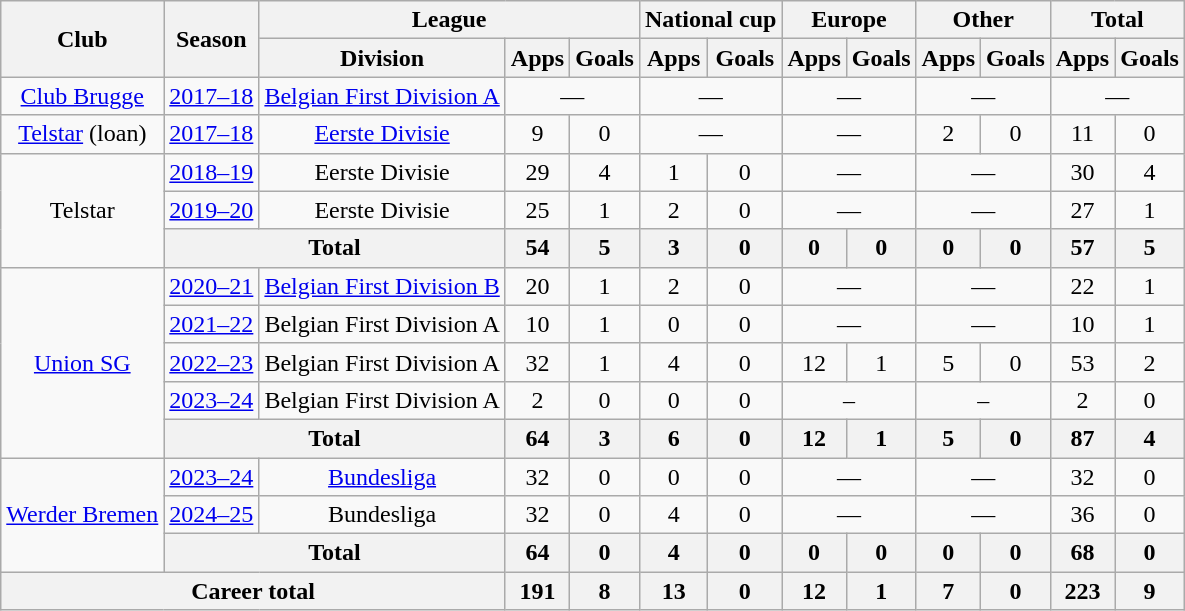<table class="wikitable" style="text-align: center;">
<tr>
<th rowspan="2">Club</th>
<th rowspan="2">Season</th>
<th colspan="3">League</th>
<th colspan="2">National cup</th>
<th colspan="2">Europe</th>
<th colspan="2">Other</th>
<th colspan="2">Total</th>
</tr>
<tr>
<th>Division</th>
<th>Apps</th>
<th>Goals</th>
<th>Apps</th>
<th>Goals</th>
<th>Apps</th>
<th>Goals</th>
<th>Apps</th>
<th>Goals</th>
<th>Apps</th>
<th>Goals</th>
</tr>
<tr>
<td><a href='#'>Club Brugge</a></td>
<td><a href='#'>2017–18</a></td>
<td><a href='#'>Belgian First Division A</a></td>
<td colspan="2">—</td>
<td colspan="2">—</td>
<td colspan="2">—</td>
<td colspan="2">—</td>
<td colspan="2">—</td>
</tr>
<tr>
<td><a href='#'>Telstar</a> (loan)</td>
<td><a href='#'>2017–18</a></td>
<td><a href='#'>Eerste Divisie</a></td>
<td>9</td>
<td>0</td>
<td colspan="2">—</td>
<td colspan="2">—</td>
<td>2</td>
<td>0</td>
<td>11</td>
<td>0</td>
</tr>
<tr>
<td rowspan="3">Telstar</td>
<td><a href='#'>2018–19</a></td>
<td>Eerste Divisie</td>
<td>29</td>
<td>4</td>
<td>1</td>
<td>0</td>
<td colspan="2">—</td>
<td colspan="2">—</td>
<td>30</td>
<td>4</td>
</tr>
<tr>
<td><a href='#'>2019–20</a></td>
<td>Eerste Divisie</td>
<td>25</td>
<td>1</td>
<td>2</td>
<td>0</td>
<td colspan="2">—</td>
<td colspan="2">—</td>
<td>27</td>
<td>1</td>
</tr>
<tr>
<th colspan="2">Total</th>
<th>54</th>
<th>5</th>
<th>3</th>
<th>0</th>
<th>0</th>
<th>0</th>
<th>0</th>
<th>0</th>
<th>57</th>
<th>5</th>
</tr>
<tr>
<td rowspan="5"><a href='#'>Union SG</a></td>
<td><a href='#'>2020–21</a></td>
<td><a href='#'>Belgian First Division B</a></td>
<td>20</td>
<td>1</td>
<td>2</td>
<td>0</td>
<td colspan="2">—</td>
<td colspan="2">—</td>
<td>22</td>
<td>1</td>
</tr>
<tr>
<td><a href='#'>2021–22</a></td>
<td>Belgian First Division A</td>
<td>10</td>
<td>1</td>
<td>0</td>
<td>0</td>
<td colspan="2">—</td>
<td colspan="2">—</td>
<td>10</td>
<td>1</td>
</tr>
<tr>
<td><a href='#'>2022–23</a></td>
<td>Belgian First Division A</td>
<td>32</td>
<td>1</td>
<td>4</td>
<td>0</td>
<td>12</td>
<td>1</td>
<td>5</td>
<td>0</td>
<td>53</td>
<td>2</td>
</tr>
<tr>
<td><a href='#'>2023–24</a></td>
<td>Belgian First Division A</td>
<td>2</td>
<td>0</td>
<td>0</td>
<td>0</td>
<td colspan="2">–</td>
<td colspan="2">–</td>
<td>2</td>
<td>0</td>
</tr>
<tr>
<th colspan="2">Total</th>
<th>64</th>
<th>3</th>
<th>6</th>
<th>0</th>
<th>12</th>
<th>1</th>
<th>5</th>
<th>0</th>
<th>87</th>
<th>4</th>
</tr>
<tr>
<td rowspan="3"><a href='#'>Werder Bremen</a></td>
<td><a href='#'>2023–24</a></td>
<td><a href='#'>Bundesliga</a></td>
<td>32</td>
<td>0</td>
<td>0</td>
<td>0</td>
<td colspan="2">—</td>
<td colspan="2">—</td>
<td>32</td>
<td>0</td>
</tr>
<tr>
<td><a href='#'>2024–25</a></td>
<td>Bundesliga</td>
<td>32</td>
<td>0</td>
<td>4</td>
<td>0</td>
<td colspan="2">—</td>
<td colspan="2">—</td>
<td>36</td>
<td>0</td>
</tr>
<tr>
<th colspan="2">Total</th>
<th>64</th>
<th>0</th>
<th>4</th>
<th>0</th>
<th>0</th>
<th>0</th>
<th>0</th>
<th>0</th>
<th>68</th>
<th>0</th>
</tr>
<tr>
<th colspan="3">Career total</th>
<th>191</th>
<th>8</th>
<th>13</th>
<th>0</th>
<th>12</th>
<th>1</th>
<th>7</th>
<th>0</th>
<th>223</th>
<th>9</th>
</tr>
</table>
